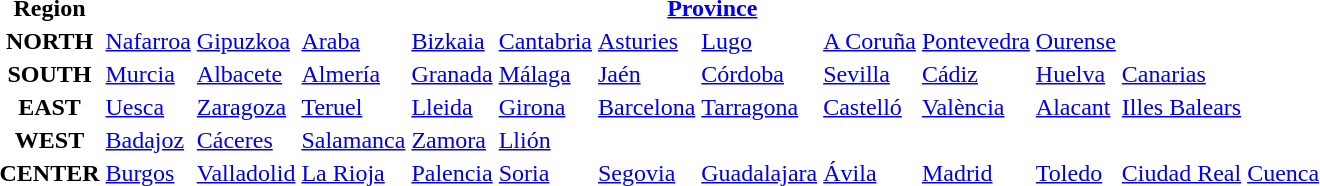<table>
<tr>
<th>Region</th>
<th colspan="12"><a href='#'>Province</a></th>
</tr>
<tr>
<th>NORTH</th>
<td><a href='#'>Nafarroa</a></td>
<td><a href='#'>Gipuzkoa</a></td>
<td><a href='#'>Araba</a></td>
<td><a href='#'>Bizkaia</a></td>
<td><a href='#'>Cantabria</a></td>
<td><a href='#'>Asturies</a></td>
<td><a href='#'>Lugo</a></td>
<td><a href='#'>A Coruña</a></td>
<td><a href='#'>Pontevedra</a></td>
<td><a href='#'>Ourense</a></td>
</tr>
<tr>
<th>SOUTH</th>
<td><a href='#'>Murcia</a></td>
<td><a href='#'>Albacete</a></td>
<td><a href='#'>Almería</a></td>
<td><a href='#'>Granada</a></td>
<td><a href='#'>Málaga</a></td>
<td><a href='#'>Jaén</a></td>
<td><a href='#'>Córdoba</a></td>
<td><a href='#'>Sevilla</a></td>
<td><a href='#'>Cádiz</a></td>
<td><a href='#'>Huelva</a></td>
<td><a href='#'>Canarias</a></td>
</tr>
<tr>
<th>EAST</th>
<td><a href='#'>Uesca</a></td>
<td><a href='#'>Zaragoza</a></td>
<td><a href='#'>Teruel</a></td>
<td><a href='#'>Lleida</a></td>
<td><a href='#'>Girona</a></td>
<td><a href='#'>Barcelona</a></td>
<td><a href='#'>Tarragona</a></td>
<td><a href='#'>Castelló</a></td>
<td><a href='#'>València</a></td>
<td><a href='#'>Alacant</a></td>
<td><a href='#'>Illes Balears</a></td>
</tr>
<tr>
<th>WEST</th>
<td><a href='#'>Badajoz</a></td>
<td><a href='#'>Cáceres</a></td>
<td><a href='#'>Salamanca</a></td>
<td><a href='#'>Zamora</a></td>
<td><a href='#'>Llión</a></td>
</tr>
<tr>
<th>CENTER</th>
<td><a href='#'>Burgos</a></td>
<td><a href='#'>Valladolid</a></td>
<td><a href='#'>La Rioja</a></td>
<td><a href='#'>Palencia</a></td>
<td><a href='#'>Soria</a></td>
<td><a href='#'>Segovia</a></td>
<td><a href='#'>Guadalajara</a></td>
<td><a href='#'>Ávila</a></td>
<td><a href='#'>Madrid</a></td>
<td><a href='#'>Toledo</a></td>
<td><a href='#'>Ciudad Real</a></td>
<td><a href='#'>Cuenca</a></td>
</tr>
</table>
